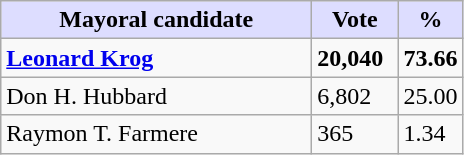<table class="wikitable">
<tr>
<th style="background:#ddf;" width="200px">Mayoral candidate</th>
<th style="background:#ddf;" width="50px">Vote</th>
<th style="background:#ddf;" width="30px">%</th>
</tr>
<tr>
<td><strong><a href='#'>Leonard Krog</a></strong></td>
<td><strong>20,040</strong></td>
<td><strong>73.66</strong></td>
</tr>
<tr>
<td>Don H. Hubbard</td>
<td>6,802</td>
<td>25.00</td>
</tr>
<tr>
<td>Raymon T. Farmere</td>
<td>365</td>
<td>1.34</td>
</tr>
</table>
